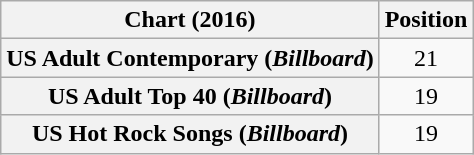<table class="wikitable plainrowheaders sortable" style="text-align:center">
<tr>
<th>Chart (2016)</th>
<th>Position</th>
</tr>
<tr>
<th scope="row">US Adult Contemporary (<em>Billboard</em>)</th>
<td>21</td>
</tr>
<tr>
<th scope="row">US Adult Top 40 (<em>Billboard</em>)</th>
<td>19</td>
</tr>
<tr>
<th scope="row">US Hot Rock Songs (<em>Billboard</em>)</th>
<td>19</td>
</tr>
</table>
